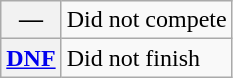<table class="wikitable">
<tr>
<th scope="row">—</th>
<td>Did not compete</td>
</tr>
<tr>
<th scope="row"><a href='#'>DNF</a></th>
<td>Did not finish</td>
</tr>
</table>
